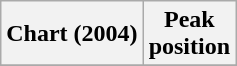<table class="wikitable plainrowheaders" style="text-align:center">
<tr>
<th scope="col">Chart (2004)</th>
<th scope="col">Peak<br>position</th>
</tr>
<tr>
</tr>
</table>
